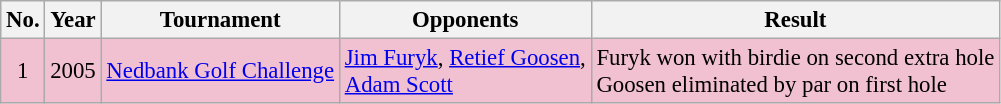<table class="wikitable" style="font-size:95%;">
<tr>
<th>No.</th>
<th>Year</th>
<th>Tournament</th>
<th>Opponents</th>
<th>Result</th>
</tr>
<tr style="background:#F2C1D1;">
<td align=center>1</td>
<td>2005</td>
<td><a href='#'>Nedbank Golf Challenge</a></td>
<td> <a href='#'>Jim Furyk</a>,  <a href='#'>Retief Goosen</a>,<br> <a href='#'>Adam Scott</a></td>
<td>Furyk won with birdie on second extra hole<br>Goosen eliminated by par on first hole</td>
</tr>
</table>
